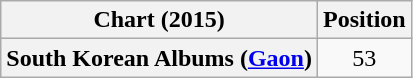<table class="wikitable plainrowheaders">
<tr>
<th>Chart (2015)</th>
<th>Position</th>
</tr>
<tr>
<th scope="row">South Korean Albums (<a href='#'>Gaon</a>)</th>
<td align="center">53</td>
</tr>
</table>
